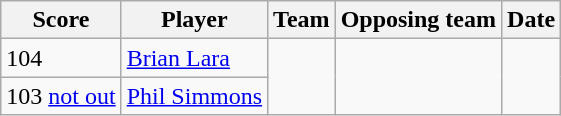<table class="wikitable">
<tr>
<th>Score</th>
<th>Player</th>
<th>Team</th>
<th>Opposing team</th>
<th>Date</th>
</tr>
<tr>
<td>104</td>
<td><a href='#'>Brian Lara</a></td>
<td rowspan=2></td>
<td rowspan=2></td>
<td rowspan=2></td>
</tr>
<tr>
<td>103 <a href='#'>not out</a></td>
<td><a href='#'>Phil Simmons</a></td>
</tr>
</table>
